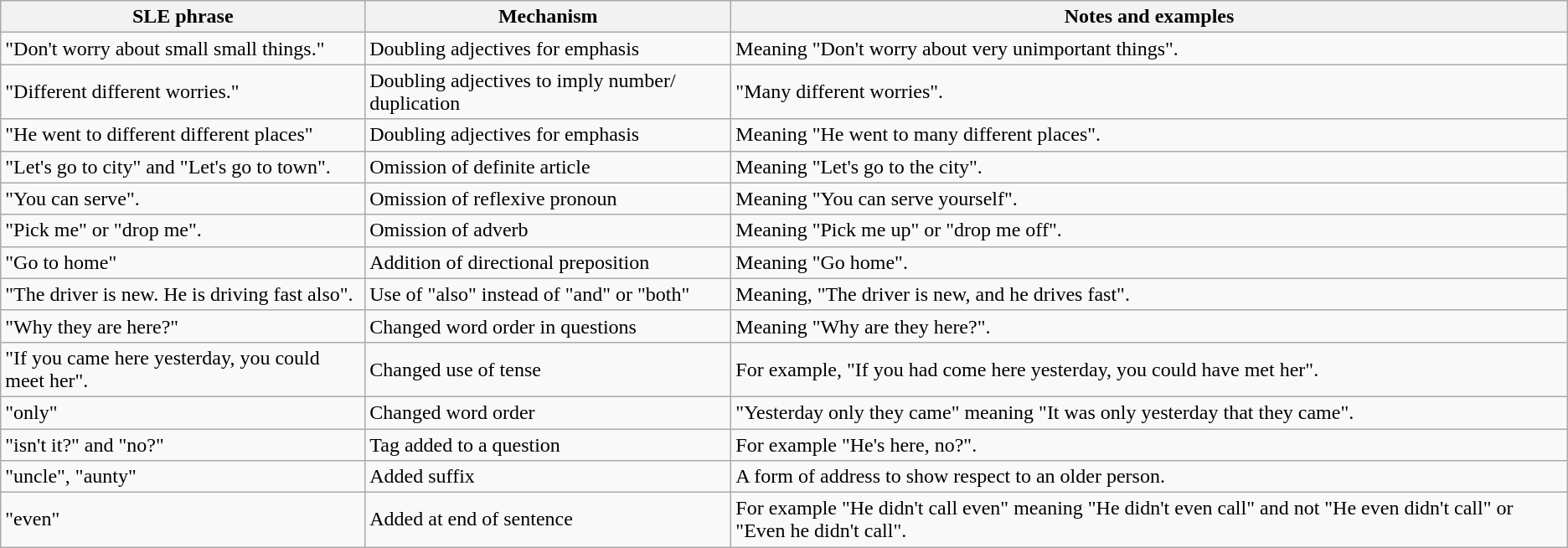<table class="wikitable sortable">
<tr>
<th>SLE phrase</th>
<th>Mechanism</th>
<th>Notes and examples</th>
</tr>
<tr>
<td>"Don't worry about small small things."</td>
<td>Doubling adjectives for emphasis</td>
<td>Meaning "Don't worry about very unimportant things".</td>
</tr>
<tr>
<td>"Different different worries."</td>
<td>Doubling adjectives to imply number/ duplication</td>
<td>"Many different worries".</td>
</tr>
<tr>
<td>"He went to different different places"</td>
<td>Doubling adjectives for emphasis</td>
<td>Meaning "He went to many different places".</td>
</tr>
<tr>
<td>"Let's go to city" and "Let's go to town".</td>
<td>Omission of definite article</td>
<td>Meaning "Let's go to the city".</td>
</tr>
<tr>
<td>"You can serve".</td>
<td>Omission of reflexive pronoun</td>
<td>Meaning "You can serve yourself".</td>
</tr>
<tr>
<td>"Pick me" or "drop me".</td>
<td>Omission of adverb</td>
<td>Meaning "Pick me up" or "drop me off".</td>
</tr>
<tr>
<td>"Go to home"</td>
<td>Addition of directional preposition</td>
<td>Meaning "Go home".</td>
</tr>
<tr>
<td>"The driver is new. He is driving fast also".</td>
<td>Use of "also" instead of "and" or "both"</td>
<td>Meaning, "The driver is new, and he drives fast".</td>
</tr>
<tr>
<td>"Why they are here?"</td>
<td>Changed word order in questions</td>
<td>Meaning "Why are they here?".</td>
</tr>
<tr>
<td>"If you came here yesterday, you could meet her".</td>
<td>Changed use of tense</td>
<td>For example, "If you had come here yesterday, you could have met her".</td>
</tr>
<tr>
<td>"only"</td>
<td>Changed word order</td>
<td>"Yesterday only they came" meaning "It was only yesterday that they came".</td>
</tr>
<tr>
<td>"isn't it?" and "no?"</td>
<td>Tag added to a question</td>
<td>For example "He's here, no?".</td>
</tr>
<tr>
<td>"uncle", "aunty"</td>
<td>Added suffix</td>
<td>A form of address to show respect to an older person.</td>
</tr>
<tr>
<td>"even"</td>
<td>Added at end of sentence</td>
<td>For example "He didn't call even" meaning "He didn't even call" and not "He even didn't call" or "Even he didn't call".</td>
</tr>
</table>
